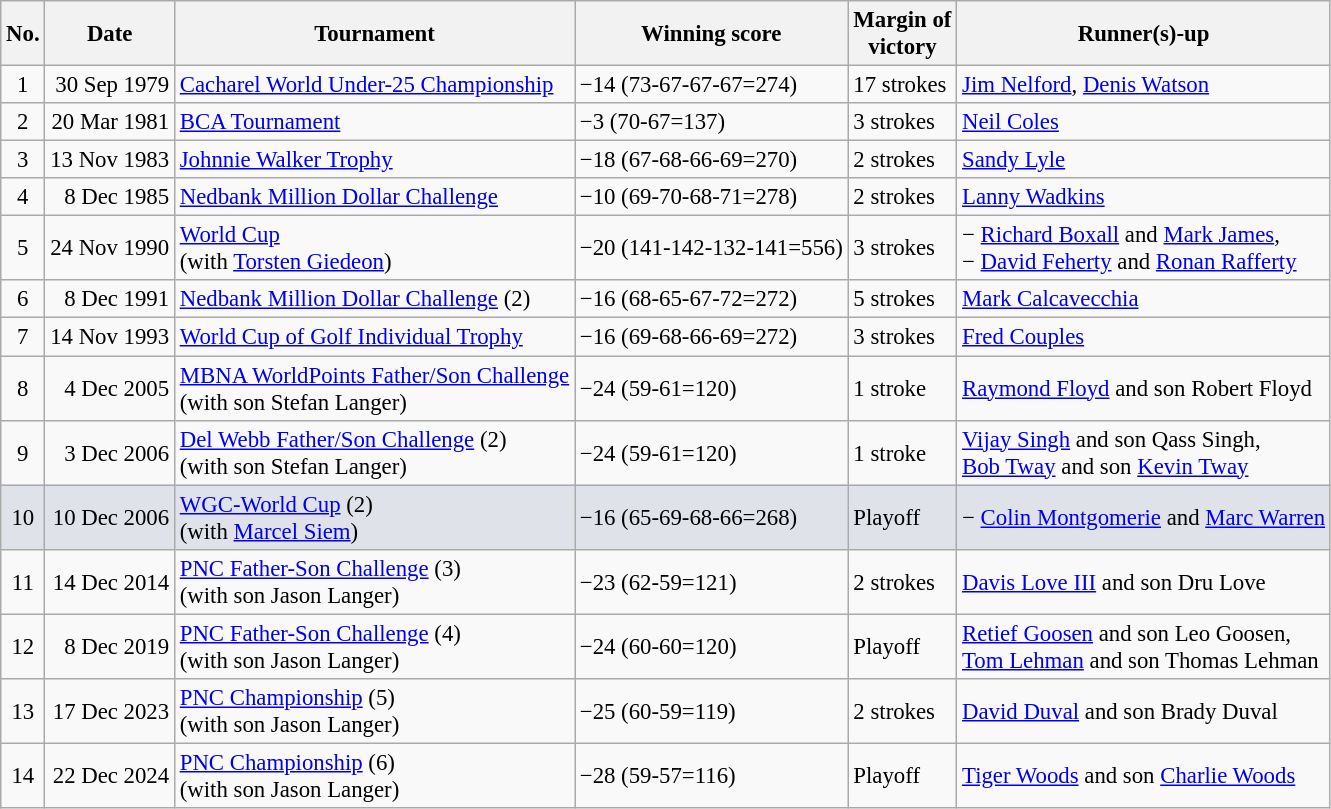<table class="wikitable" style="font-size:95%;">
<tr>
<th>No.</th>
<th>Date</th>
<th>Tournament</th>
<th>Winning score</th>
<th>Margin of<br>victory</th>
<th>Runner(s)-up</th>
</tr>
<tr>
<td align=center>1</td>
<td align=right>30 Sep 1979</td>
<td><a href='#'>Cacharel World Under-25 Championship</a></td>
<td>−14 (73-67-67-67=274)</td>
<td>17 strokes</td>
<td> <a href='#'>Jim Nelford</a>,  <a href='#'>Denis Watson</a></td>
</tr>
<tr>
<td align=center>2</td>
<td align=right>20 Mar 1981</td>
<td><a href='#'>BCA Tournament</a></td>
<td>−3 (70-67=137)</td>
<td>3 strokes</td>
<td> <a href='#'>Neil Coles</a></td>
</tr>
<tr>
<td align=center>3</td>
<td align=right>13 Nov 1983</td>
<td><a href='#'>Johnnie Walker Trophy</a></td>
<td>−18 (67-68-66-69=270)</td>
<td>2 strokes</td>
<td> <a href='#'>Sandy Lyle</a></td>
</tr>
<tr>
<td align=center>4</td>
<td align=right>8 Dec 1985</td>
<td><a href='#'>Nedbank Million Dollar Challenge</a></td>
<td>−10 (69-70-68-71=278)</td>
<td>2 strokes</td>
<td> <a href='#'>Lanny Wadkins</a></td>
</tr>
<tr>
<td align=center>5</td>
<td align=right>24 Nov 1990</td>
<td><a href='#'>World Cup</a><br>(with  <a href='#'>Torsten Giedeon</a>)</td>
<td>−20 (141-142-132-141=556)</td>
<td>3 strokes</td>
<td> − <a href='#'>Richard Boxall</a> and <a href='#'>Mark James</a>,<br> − <a href='#'>David Feherty</a> and <a href='#'>Ronan Rafferty</a></td>
</tr>
<tr>
<td align=center>6</td>
<td align=right>8 Dec 1991</td>
<td><a href='#'>Nedbank Million Dollar Challenge</a> (2)</td>
<td>−16 (68-65-67-72=272)</td>
<td>5 strokes</td>
<td> <a href='#'>Mark Calcavecchia</a></td>
</tr>
<tr>
<td align=center>7</td>
<td align=right>14 Nov 1993</td>
<td><a href='#'>World Cup of Golf Individual Trophy</a></td>
<td>−16 (69-68-66-69=272)</td>
<td>3 strokes</td>
<td> <a href='#'>Fred Couples</a></td>
</tr>
<tr>
<td align=center>8</td>
<td align=right>4 Dec 2005</td>
<td><a href='#'>MBNA WorldPoints Father/Son Challenge</a><br>(with son Stefan Langer)</td>
<td>−24 (59-61=120)</td>
<td>1 stroke</td>
<td> <a href='#'>Raymond Floyd</a> and son Robert Floyd</td>
</tr>
<tr>
<td align=center>9</td>
<td align=right>3 Dec 2006</td>
<td><a href='#'>Del Webb Father/Son Challenge</a> (2)<br>(with son Stefan Langer)</td>
<td>−24 (59-61=120)</td>
<td>1 stroke</td>
<td> <a href='#'>Vijay Singh</a> and son Qass Singh,<br> <a href='#'>Bob Tway</a> and son <a href='#'>Kevin Tway</a></td>
</tr>
<tr style="background:#dfe2e9;">
<td align=center>10</td>
<td align=right>10 Dec 2006</td>
<td><a href='#'>WGC-World Cup</a> (2)<br>(with  <a href='#'>Marcel Siem</a>)</td>
<td>−16 (65-69-68-66=268)</td>
<td>Playoff</td>
<td> − <a href='#'>Colin Montgomerie</a> and <a href='#'>Marc Warren</a></td>
</tr>
<tr>
<td align=center>11</td>
<td align=right>14 Dec 2014</td>
<td><a href='#'>PNC Father-Son Challenge</a> (3)<br>(with son Jason Langer)</td>
<td>−23 (62-59=121)</td>
<td>2 strokes</td>
<td> <a href='#'>Davis Love III</a> and son Dru Love</td>
</tr>
<tr>
<td align=center>12</td>
<td align=right>8 Dec 2019</td>
<td><a href='#'>PNC Father-Son Challenge</a> (4)<br>(with son Jason Langer)</td>
<td>−24 (60-60=120)</td>
<td>Playoff</td>
<td> <a href='#'>Retief Goosen</a> and son Leo Goosen,<br> <a href='#'>Tom Lehman</a> and son Thomas Lehman</td>
</tr>
<tr>
<td align=center>13</td>
<td align=right>17 Dec 2023</td>
<td><a href='#'>PNC Championship</a> (5)<br>(with son Jason Langer)</td>
<td>−25 (60-59=119)</td>
<td>2 strokes</td>
<td> <a href='#'>David Duval</a> and son Brady Duval</td>
</tr>
<tr>
<td align=center>14</td>
<td align=right>22 Dec 2024</td>
<td><a href='#'>PNC Championship</a> (6)<br>(with son Jason Langer)</td>
<td>−28 (59-57=116)</td>
<td>Playoff</td>
<td> <a href='#'>Tiger Woods</a> and son <a href='#'>Charlie Woods</a></td>
</tr>
</table>
